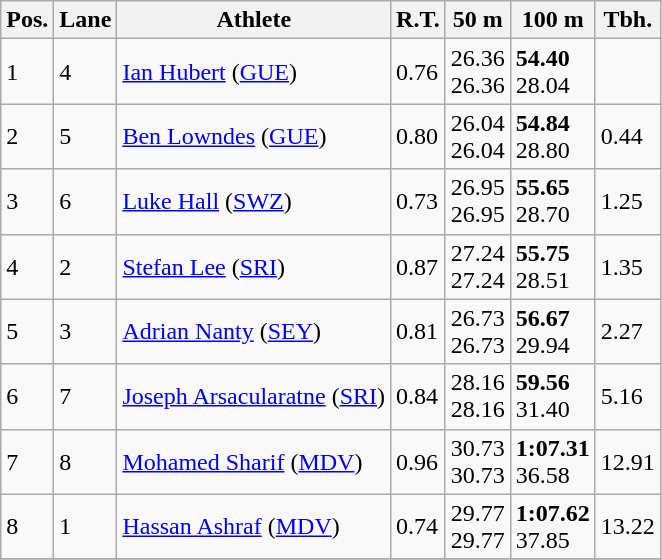<table class="wikitable">
<tr>
<th>Pos.</th>
<th>Lane</th>
<th>Athlete</th>
<th>R.T.</th>
<th>50 m</th>
<th>100 m</th>
<th>Tbh.</th>
</tr>
<tr>
<td>1</td>
<td>4</td>
<td> <a href='#'>Ian Hubert</a> (<a href='#'>GUE</a>)</td>
<td>0.76</td>
<td>26.36<br>26.36</td>
<td><strong>54.40</strong><br>28.04</td>
<td> </td>
</tr>
<tr>
<td>2</td>
<td>5</td>
<td> <a href='#'>Ben Lowndes</a> (<a href='#'>GUE</a>)</td>
<td>0.80</td>
<td>26.04<br>26.04</td>
<td><strong>54.84</strong><br>28.80</td>
<td>0.44</td>
</tr>
<tr>
<td>3</td>
<td>6</td>
<td> <a href='#'>Luke Hall</a> (<a href='#'>SWZ</a>)</td>
<td>0.73</td>
<td>26.95<br>26.95</td>
<td><strong>55.65</strong><br>28.70</td>
<td>1.25</td>
</tr>
<tr>
<td>4</td>
<td>2</td>
<td> <a href='#'>Stefan Lee</a> (<a href='#'>SRI</a>)</td>
<td>0.87</td>
<td>27.24<br>27.24</td>
<td><strong>55.75</strong><br>28.51</td>
<td>1.35</td>
</tr>
<tr>
<td>5</td>
<td>3</td>
<td> <a href='#'>Adrian Nanty</a> (<a href='#'>SEY</a>)</td>
<td>0.81</td>
<td>26.73<br>26.73</td>
<td><strong>56.67</strong><br>29.94</td>
<td>2.27</td>
</tr>
<tr>
<td>6</td>
<td>7</td>
<td> <a href='#'>Joseph Arsacularatne</a> (<a href='#'>SRI</a>)</td>
<td>0.84</td>
<td>28.16<br>28.16</td>
<td><strong>59.56</strong><br>31.40</td>
<td>5.16</td>
</tr>
<tr>
<td>7</td>
<td>8</td>
<td> <a href='#'>Mohamed Sharif</a> (<a href='#'>MDV</a>)</td>
<td>0.96</td>
<td>30.73<br>30.73</td>
<td><strong>1:07.31</strong><br>36.58</td>
<td>12.91</td>
</tr>
<tr>
<td>8</td>
<td>1</td>
<td> <a href='#'>Hassan Ashraf</a> (<a href='#'>MDV</a>)</td>
<td>0.74</td>
<td>29.77<br>29.77</td>
<td><strong>1:07.62</strong><br>37.85</td>
<td>13.22</td>
</tr>
<tr>
</tr>
</table>
